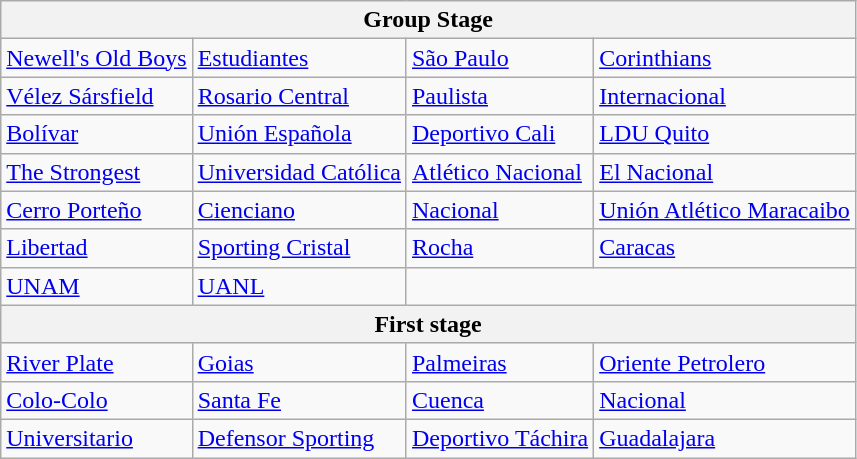<table class="wikitable">
<tr>
<th colspan=4>Group Stage</th>
</tr>
<tr>
<td> <a href='#'>Newell's Old Boys</a></td>
<td> <a href='#'>Estudiantes</a></td>
<td> <a href='#'>São Paulo</a></td>
<td> <a href='#'>Corinthians</a></td>
</tr>
<tr>
<td> <a href='#'>Vélez Sársfield</a></td>
<td> <a href='#'>Rosario Central</a></td>
<td> <a href='#'>Paulista</a></td>
<td> <a href='#'>Internacional</a></td>
</tr>
<tr>
<td> <a href='#'>Bolívar</a></td>
<td> <a href='#'>Unión Española</a></td>
<td> <a href='#'>Deportivo Cali</a></td>
<td> <a href='#'>LDU Quito</a></td>
</tr>
<tr>
<td> <a href='#'>The Strongest</a></td>
<td> <a href='#'>Universidad Católica</a></td>
<td> <a href='#'>Atlético Nacional</a></td>
<td> <a href='#'>El Nacional</a></td>
</tr>
<tr>
<td> <a href='#'>Cerro Porteño</a></td>
<td> <a href='#'>Cienciano</a></td>
<td> <a href='#'>Nacional</a></td>
<td> <a href='#'>Unión Atlético Maracaibo</a></td>
</tr>
<tr>
<td> <a href='#'>Libertad</a></td>
<td> <a href='#'>Sporting Cristal</a></td>
<td> <a href='#'>Rocha</a></td>
<td> <a href='#'>Caracas</a></td>
</tr>
<tr>
<td> <a href='#'>UNAM</a></td>
<td> <a href='#'>UANL</a></td>
<td colspan="2"></td>
</tr>
<tr>
<th colspan=4>First stage</th>
</tr>
<tr>
<td> <a href='#'>River Plate</a></td>
<td> <a href='#'>Goias</a></td>
<td> <a href='#'>Palmeiras</a></td>
<td> <a href='#'>Oriente Petrolero</a></td>
</tr>
<tr>
<td> <a href='#'>Colo-Colo</a></td>
<td> <a href='#'>Santa Fe</a></td>
<td> <a href='#'>Cuenca</a></td>
<td> <a href='#'>Nacional</a></td>
</tr>
<tr>
<td> <a href='#'>Universitario</a></td>
<td> <a href='#'>Defensor Sporting</a></td>
<td> <a href='#'>Deportivo Táchira</a></td>
<td> <a href='#'>Guadalajara</a></td>
</tr>
</table>
